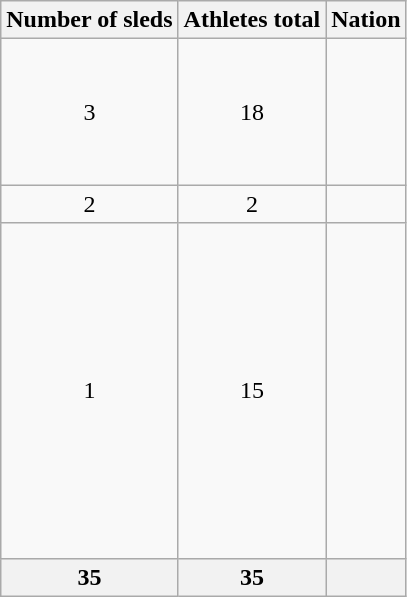<table class="wikitable">
<tr>
<th>Number of sleds</th>
<th>Athletes total</th>
<th>Nation</th>
</tr>
<tr>
<td align=center>3</td>
<td align=center>18</td>
<td><br><br><br><br><br></td>
</tr>
<tr>
<td align=center>2</td>
<td align=center>2</td>
<td><br></td>
</tr>
<tr>
<td align=center>1</td>
<td align=center>15</td>
<td><br><br><br><br><br><br><br><br><br><br><br><br></td>
</tr>
<tr>
<th>35</th>
<th>35</th>
<th></th>
</tr>
</table>
